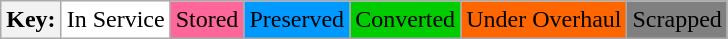<table class="wikitable">
<tr>
<th>Key:</th>
<td bgcolor=#FFFFFF>In Service</td>
<td bgcolor=#FF6699>Stored</td>
<td bgcolor=#0099FF>Preserved</td>
<td bgcolor=#00CC00>Converted</td>
<td bgcolor=#FF6600>Under Overhaul</td>
<td bgcolor=#808080>Scrapped</td>
</tr>
</table>
